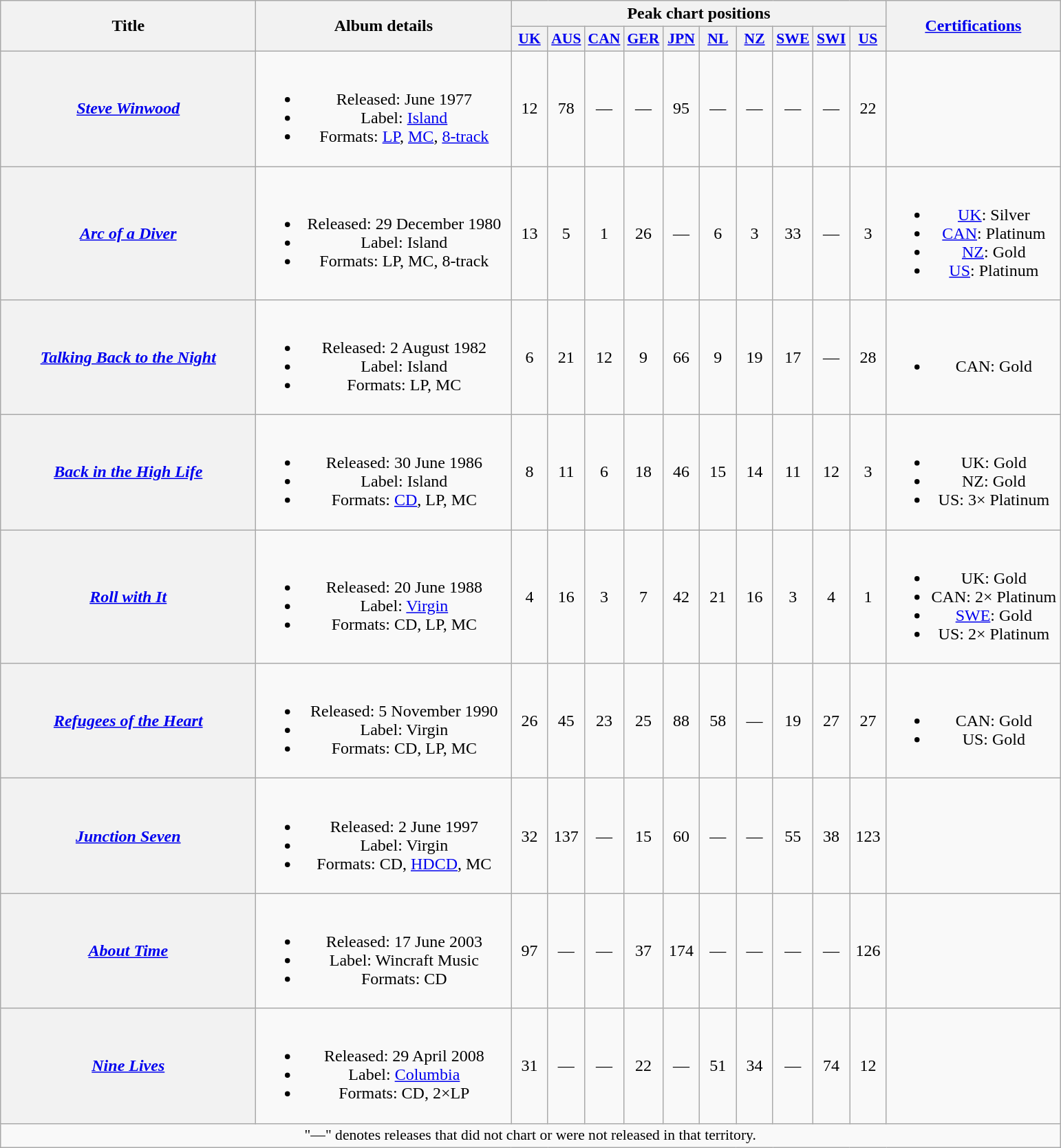<table class="wikitable plainrowheaders" style="text-align:center;">
<tr>
<th rowspan="2" scope="col" style="width:15em;">Title</th>
<th rowspan="2" scope="col" style="width:15em;">Album details</th>
<th colspan="10">Peak chart positions</th>
<th rowspan="2"><a href='#'>Certifications</a></th>
</tr>
<tr>
<th scope="col" style="width:2em;font-size:90%;"><a href='#'>UK</a><br></th>
<th scope="col" style="width:2em;font-size:90%;"><a href='#'>AUS</a><br></th>
<th scope="col" style="width:2em;font-size:90%;"><a href='#'>CAN</a><br></th>
<th scope="col" style="width:2em;font-size:90%;"><a href='#'>GER</a><br></th>
<th scope="col" style="width:2em;font-size:90%;"><a href='#'>JPN</a><br></th>
<th scope="col" style="width:2em;font-size:90%;"><a href='#'>NL</a><br></th>
<th scope="col" style="width:2em;font-size:90%;"><a href='#'>NZ</a><br></th>
<th scope="col" style="width:2em;font-size:90%;"><a href='#'>SWE</a><br></th>
<th scope="col" style="width:2em;font-size:90%;"><a href='#'>SWI</a><br></th>
<th scope="col" style="width:2em;font-size:90%;"><a href='#'>US</a><br></th>
</tr>
<tr>
<th scope="row"><em><a href='#'>Steve Winwood</a></em></th>
<td><br><ul><li>Released: June 1977</li><li>Label: <a href='#'>Island</a></li><li>Formats: <a href='#'>LP</a>, <a href='#'>MC</a>, <a href='#'>8-track</a></li></ul></td>
<td>12</td>
<td>78</td>
<td>—</td>
<td>—</td>
<td>95</td>
<td>—</td>
<td>—</td>
<td>—</td>
<td>—</td>
<td>22</td>
<td></td>
</tr>
<tr>
<th scope="row"><em><a href='#'>Arc of a Diver</a></em></th>
<td><br><ul><li>Released: 29 December 1980</li><li>Label: Island</li><li>Formats: LP, MC, 8-track</li></ul></td>
<td>13</td>
<td>5</td>
<td>1</td>
<td>26</td>
<td>—</td>
<td>6</td>
<td>3</td>
<td>33</td>
<td>—</td>
<td>3</td>
<td><br><ul><li><a href='#'>UK</a>: Silver</li><li><a href='#'>CAN</a>: Platinum</li><li><a href='#'>NZ</a>: Gold</li><li><a href='#'>US</a>: Platinum</li></ul></td>
</tr>
<tr>
<th scope="row"><em><a href='#'>Talking Back to the Night</a></em></th>
<td><br><ul><li>Released: 2 August 1982</li><li>Label: Island</li><li>Formats: LP, MC</li></ul></td>
<td>6</td>
<td>21</td>
<td>12</td>
<td>9</td>
<td>66</td>
<td>9</td>
<td>19</td>
<td>17</td>
<td>—</td>
<td>28</td>
<td><br><ul><li>CAN: Gold</li></ul></td>
</tr>
<tr>
<th scope="row"><em><a href='#'>Back in the High Life</a></em></th>
<td><br><ul><li>Released: 30 June 1986</li><li>Label: Island</li><li>Formats: <a href='#'>CD</a>, LP, MC</li></ul></td>
<td>8</td>
<td>11</td>
<td>6</td>
<td>18</td>
<td>46</td>
<td>15</td>
<td>14</td>
<td>11</td>
<td>12</td>
<td>3</td>
<td><br><ul><li>UK: Gold</li><li>NZ: Gold</li><li>US: 3× Platinum</li></ul></td>
</tr>
<tr>
<th scope="row"><em><a href='#'>Roll with It</a></em></th>
<td><br><ul><li>Released: 20 June 1988</li><li>Label: <a href='#'>Virgin</a></li><li>Formats: CD, LP, MC</li></ul></td>
<td>4</td>
<td>16</td>
<td>3</td>
<td>7</td>
<td>42</td>
<td>21</td>
<td>16</td>
<td>3</td>
<td>4</td>
<td>1</td>
<td><br><ul><li>UK: Gold</li><li>CAN: 2× Platinum</li><li><a href='#'>SWE</a>: Gold</li><li>US: 2× Platinum</li></ul></td>
</tr>
<tr>
<th scope="row"><em><a href='#'>Refugees of the Heart</a></em></th>
<td><br><ul><li>Released: 5 November 1990</li><li>Label: Virgin</li><li>Formats: CD, LP, MC</li></ul></td>
<td>26</td>
<td>45</td>
<td>23</td>
<td>25</td>
<td>88</td>
<td>58</td>
<td>—</td>
<td>19</td>
<td>27</td>
<td>27</td>
<td><br><ul><li>CAN: Gold</li><li>US: Gold</li></ul></td>
</tr>
<tr>
<th scope="row"><em><a href='#'>Junction Seven</a></em></th>
<td><br><ul><li>Released: 2 June 1997</li><li>Label: Virgin</li><li>Formats: CD, <a href='#'>HDCD</a>, MC</li></ul></td>
<td>32</td>
<td>137</td>
<td>—</td>
<td>15</td>
<td>60</td>
<td>—</td>
<td>—</td>
<td>55</td>
<td>38</td>
<td>123</td>
<td></td>
</tr>
<tr>
<th scope="row"><em><a href='#'>About Time</a></em></th>
<td><br><ul><li>Released: 17 June 2003</li><li>Label: Wincraft Music</li><li>Formats: CD</li></ul></td>
<td>97</td>
<td>—</td>
<td>—</td>
<td>37</td>
<td>174</td>
<td>—</td>
<td>—</td>
<td>—</td>
<td>—</td>
<td>126</td>
<td></td>
</tr>
<tr>
<th scope="row"><em><a href='#'>Nine Lives</a></em></th>
<td><br><ul><li>Released: 29 April 2008</li><li>Label: <a href='#'>Columbia</a></li><li>Formats: CD, 2×LP</li></ul></td>
<td>31</td>
<td>—</td>
<td>—</td>
<td>22</td>
<td>—</td>
<td>51</td>
<td>34</td>
<td>—</td>
<td>74</td>
<td>12</td>
<td></td>
</tr>
<tr>
<td colspan="13" style="font-size:90%">"—" denotes releases that did not chart or were not released in that territory.</td>
</tr>
</table>
